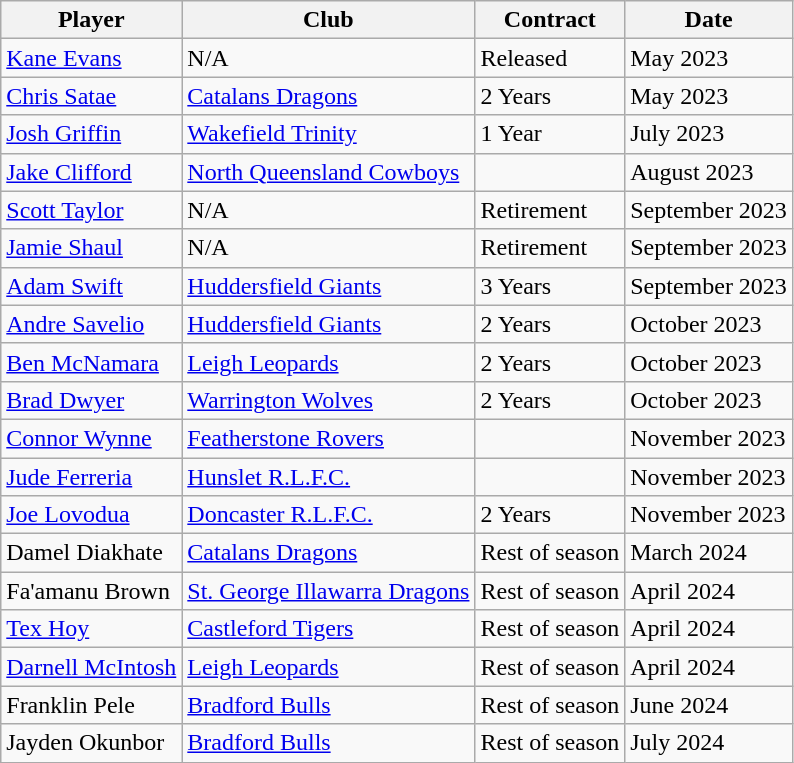<table class="wikitable">
<tr>
<th>Player</th>
<th>Club</th>
<th>Contract</th>
<th>Date</th>
</tr>
<tr>
<td> <a href='#'>Kane Evans</a></td>
<td>N/A</td>
<td>Released</td>
<td>May 2023</td>
</tr>
<tr>
<td> <a href='#'>Chris Satae</a></td>
<td> <a href='#'>Catalans Dragons</a></td>
<td>2 Years</td>
<td>May 2023</td>
</tr>
<tr>
<td> <a href='#'>Josh Griffin</a></td>
<td> <a href='#'>Wakefield Trinity</a></td>
<td>1 Year</td>
<td>July 2023</td>
</tr>
<tr>
<td> <a href='#'>Jake Clifford</a></td>
<td> <a href='#'>North Queensland Cowboys</a></td>
<td></td>
<td>August 2023</td>
</tr>
<tr>
<td> <a href='#'>Scott Taylor</a></td>
<td>N/A</td>
<td>Retirement</td>
<td>September 2023</td>
</tr>
<tr>
<td> <a href='#'>Jamie Shaul</a></td>
<td>N/A</td>
<td>Retirement</td>
<td>September 2023</td>
</tr>
<tr>
<td> <a href='#'>Adam Swift</a></td>
<td> <a href='#'>Huddersfield Giants</a></td>
<td>3 Years</td>
<td>September 2023</td>
</tr>
<tr>
<td> <a href='#'>Andre Savelio</a></td>
<td> <a href='#'>Huddersfield Giants</a></td>
<td>2 Years</td>
<td>October 2023</td>
</tr>
<tr>
<td> <a href='#'>Ben McNamara</a></td>
<td> <a href='#'>Leigh Leopards</a></td>
<td>2 Years</td>
<td>October 2023</td>
</tr>
<tr>
<td> <a href='#'>Brad Dwyer</a></td>
<td> <a href='#'>Warrington Wolves</a></td>
<td>2 Years</td>
<td>October 2023</td>
</tr>
<tr>
<td> <a href='#'>Connor Wynne</a></td>
<td> <a href='#'>Featherstone Rovers</a></td>
<td></td>
<td>November 2023</td>
</tr>
<tr>
<td> <a href='#'>Jude Ferreria</a></td>
<td> <a href='#'>Hunslet R.L.F.C.</a></td>
<td></td>
<td>November 2023</td>
</tr>
<tr>
<td> <a href='#'>Joe Lovodua</a></td>
<td> <a href='#'>Doncaster R.L.F.C.</a></td>
<td>2 Years</td>
<td>November 2023</td>
</tr>
<tr>
<td> Damel Diakhate</td>
<td> <a href='#'>Catalans Dragons</a></td>
<td>Rest of season</td>
<td>March 2024</td>
</tr>
<tr>
<td> Fa'amanu Brown</td>
<td> <a href='#'>St. George Illawarra Dragons</a></td>
<td>Rest of season</td>
<td>April 2024</td>
</tr>
<tr>
<td> <a href='#'>Tex Hoy</a></td>
<td> <a href='#'>Castleford Tigers</a></td>
<td>Rest of season</td>
<td>April 2024</td>
</tr>
<tr>
<td> <a href='#'>Darnell McIntosh</a></td>
<td> <a href='#'>Leigh Leopards</a></td>
<td>Rest of season</td>
<td>April 2024</td>
</tr>
<tr>
<td> Franklin Pele</td>
<td> <a href='#'>Bradford Bulls</a></td>
<td>Rest of season</td>
<td>June 2024</td>
</tr>
<tr>
<td> Jayden Okunbor</td>
<td> <a href='#'>Bradford Bulls</a></td>
<td>Rest of season</td>
<td>July 2024</td>
</tr>
</table>
